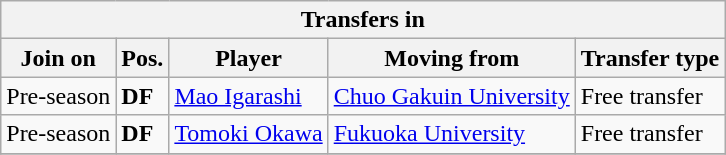<table class="wikitable sortable" style=“text-align:left;>
<tr>
<th colspan="5">Transfers in</th>
</tr>
<tr>
<th>Join on</th>
<th>Pos.</th>
<th>Player</th>
<th>Moving from</th>
<th>Transfer type</th>
</tr>
<tr>
<td>Pre-season</td>
<td><strong>DF</strong></td>
<td> <a href='#'>Mao Igarashi</a></td>
<td> <a href='#'>Chuo Gakuin University</a></td>
<td>Free transfer</td>
</tr>
<tr>
<td>Pre-season</td>
<td><strong>DF</strong></td>
<td> <a href='#'>Tomoki Okawa</a></td>
<td> <a href='#'>Fukuoka University</a></td>
<td>Free transfer</td>
</tr>
<tr>
</tr>
</table>
